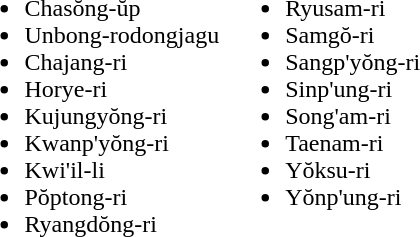<table>
<tr>
<td valign="top"><br><ul><li>Chasŏng-ŭp</li><li>Unbong-rodongjagu</li><li>Chajang-ri</li><li>Horye-ri</li><li>Kujungyŏng-ri</li><li>Kwanp'yŏng-ri</li><li>Kwi'il-li</li><li>Pŏptong-ri</li><li>Ryangdŏng-ri</li></ul></td>
<td valign="top"><br><ul><li>Ryusam-ri</li><li>Samgŏ-ri</li><li>Sangp'yŏng-ri</li><li>Sinp'ung-ri</li><li>Song'am-ri</li><li>Taenam-ri</li><li>Yŏksu-ri</li><li>Yŏnp'ung-ri</li></ul></td>
</tr>
</table>
